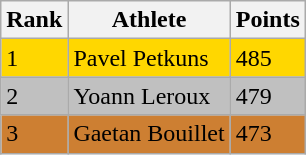<table class="wikitable">
<tr>
<th>Rank</th>
<th>Athlete</th>
<th>Points</th>
</tr>
<tr>
<td style="background:#FFD700">1</td>
<td style="background:#FFD700"> Pavel Petkuns</td>
<td style="background:#FFD700">485</td>
</tr>
<tr>
<td style="background:#C0C0C0">2</td>
<td style="background:#C0C0C0"> Yoann Leroux</td>
<td style="background:#C0C0C0">479</td>
</tr>
<tr>
<td style="background:#CD7F32">3</td>
<td style="background:#CD7F32"> Gaetan Bouillet</td>
<td style="background:#CD7F32">473</td>
</tr>
</table>
